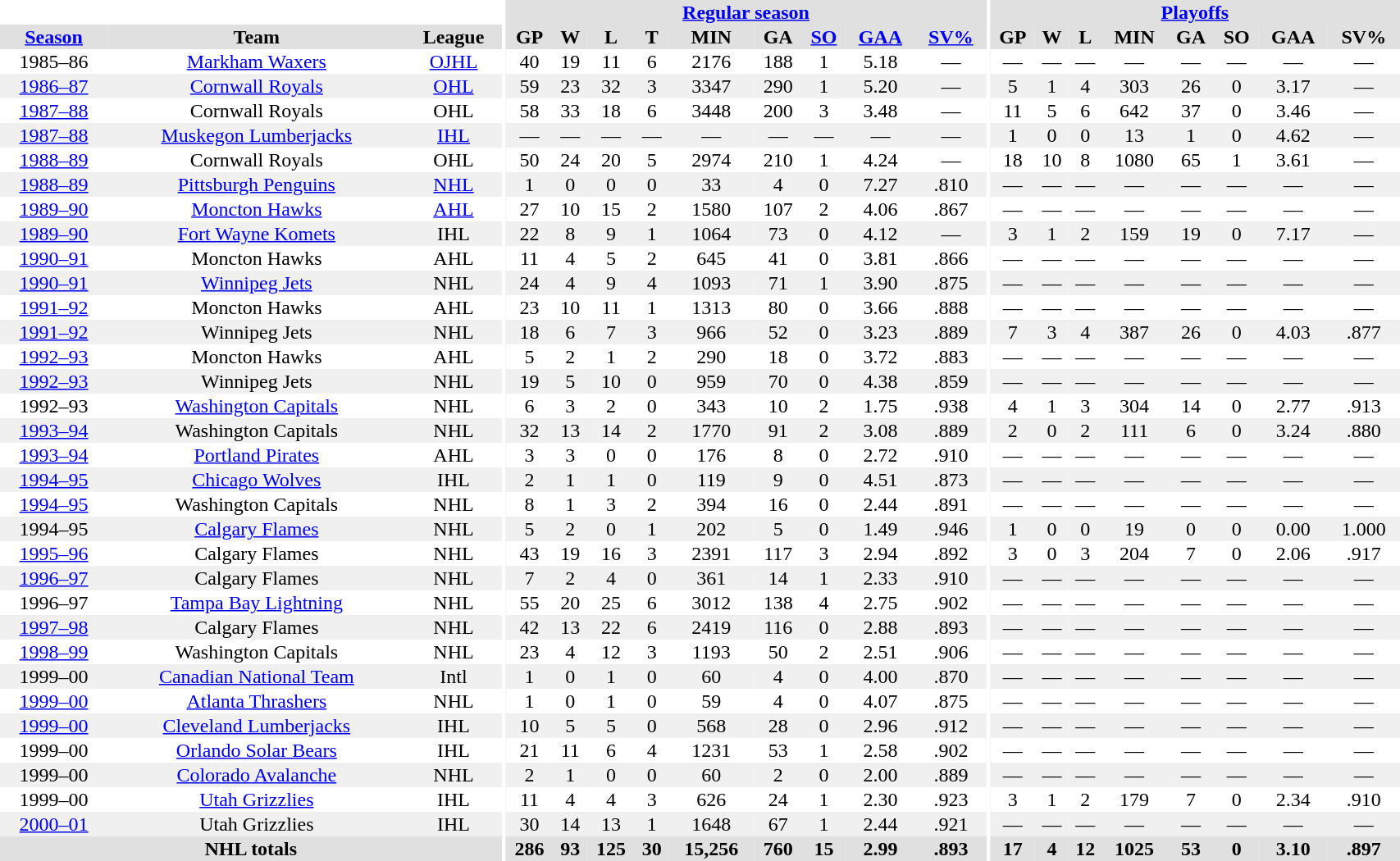<table border="0" cellpadding="1" cellspacing="0" style="width:90%; text-align:center;">
<tr bgcolor="#e0e0e0">
<th colspan="3" bgcolor="#ffffff"></th>
<th rowspan="99" bgcolor="#ffffff"></th>
<th colspan="9" bgcolor="#e0e0e0"><a href='#'>Regular season</a></th>
<th rowspan="99" bgcolor="#ffffff"></th>
<th colspan="8" bgcolor="#e0e0e0"><a href='#'>Playoffs</a></th>
</tr>
<tr bgcolor="#e0e0e0">
<th><a href='#'>Season</a></th>
<th>Team</th>
<th>League</th>
<th>GP</th>
<th>W</th>
<th>L</th>
<th>T</th>
<th>MIN</th>
<th>GA</th>
<th><a href='#'>SO</a></th>
<th><a href='#'>GAA</a></th>
<th><a href='#'>SV%</a></th>
<th>GP</th>
<th>W</th>
<th>L</th>
<th>MIN</th>
<th>GA</th>
<th>SO</th>
<th>GAA</th>
<th>SV%</th>
</tr>
<tr>
<td>1985–86</td>
<td><a href='#'>Markham Waxers</a></td>
<td><a href='#'>OJHL</a></td>
<td>40</td>
<td>19</td>
<td>11</td>
<td>6</td>
<td>2176</td>
<td>188</td>
<td>1</td>
<td>5.18</td>
<td>—</td>
<td>—</td>
<td>—</td>
<td>—</td>
<td>—</td>
<td>—</td>
<td>—</td>
<td>—</td>
<td>—</td>
</tr>
<tr bgcolor="#f0f0f0">
<td><a href='#'>1986–87</a></td>
<td><a href='#'>Cornwall Royals</a></td>
<td><a href='#'>OHL</a></td>
<td>59</td>
<td>23</td>
<td>32</td>
<td>3</td>
<td>3347</td>
<td>290</td>
<td>1</td>
<td>5.20</td>
<td>—</td>
<td>5</td>
<td>1</td>
<td>4</td>
<td>303</td>
<td>26</td>
<td>0</td>
<td>3.17</td>
<td>—</td>
</tr>
<tr>
<td><a href='#'>1987–88</a></td>
<td>Cornwall Royals</td>
<td>OHL</td>
<td>58</td>
<td>33</td>
<td>18</td>
<td>6</td>
<td>3448</td>
<td>200</td>
<td>3</td>
<td>3.48</td>
<td>—</td>
<td>11</td>
<td>5</td>
<td>6</td>
<td>642</td>
<td>37</td>
<td>0</td>
<td>3.46</td>
<td>—</td>
</tr>
<tr bgcolor="#f0f0f0">
<td><a href='#'>1987–88</a></td>
<td><a href='#'>Muskegon Lumberjacks</a></td>
<td><a href='#'>IHL</a></td>
<td>—</td>
<td>—</td>
<td>—</td>
<td>—</td>
<td>—</td>
<td>—</td>
<td>—</td>
<td>—</td>
<td>—</td>
<td>1</td>
<td>0</td>
<td>0</td>
<td>13</td>
<td>1</td>
<td>0</td>
<td>4.62</td>
<td>—</td>
</tr>
<tr>
<td><a href='#'>1988–89</a></td>
<td>Cornwall Royals</td>
<td>OHL</td>
<td>50</td>
<td>24</td>
<td>20</td>
<td>5</td>
<td>2974</td>
<td>210</td>
<td>1</td>
<td>4.24</td>
<td>—</td>
<td>18</td>
<td>10</td>
<td>8</td>
<td>1080</td>
<td>65</td>
<td>1</td>
<td>3.61</td>
<td>—</td>
</tr>
<tr bgcolor="#f0f0f0">
<td><a href='#'>1988–89</a></td>
<td><a href='#'>Pittsburgh Penguins</a></td>
<td><a href='#'>NHL</a></td>
<td>1</td>
<td>0</td>
<td>0</td>
<td>0</td>
<td>33</td>
<td>4</td>
<td>0</td>
<td>7.27</td>
<td>.810</td>
<td>—</td>
<td>—</td>
<td>—</td>
<td>—</td>
<td>—</td>
<td>—</td>
<td>—</td>
<td>—</td>
</tr>
<tr>
<td><a href='#'>1989–90</a></td>
<td><a href='#'>Moncton Hawks</a></td>
<td><a href='#'>AHL</a></td>
<td>27</td>
<td>10</td>
<td>15</td>
<td>2</td>
<td>1580</td>
<td>107</td>
<td>2</td>
<td>4.06</td>
<td>.867</td>
<td>—</td>
<td>—</td>
<td>—</td>
<td>—</td>
<td>—</td>
<td>—</td>
<td>—</td>
<td>—</td>
</tr>
<tr bgcolor="#f0f0f0">
<td><a href='#'>1989–90</a></td>
<td><a href='#'>Fort Wayne Komets</a></td>
<td>IHL</td>
<td>22</td>
<td>8</td>
<td>9</td>
<td>1</td>
<td>1064</td>
<td>73</td>
<td>0</td>
<td>4.12</td>
<td>—</td>
<td>3</td>
<td>1</td>
<td>2</td>
<td>159</td>
<td>19</td>
<td>0</td>
<td>7.17</td>
<td>—</td>
</tr>
<tr>
<td><a href='#'>1990–91</a></td>
<td>Moncton Hawks</td>
<td>AHL</td>
<td>11</td>
<td>4</td>
<td>5</td>
<td>2</td>
<td>645</td>
<td>41</td>
<td>0</td>
<td>3.81</td>
<td>.866</td>
<td>—</td>
<td>—</td>
<td>—</td>
<td>—</td>
<td>—</td>
<td>—</td>
<td>—</td>
<td>—</td>
</tr>
<tr bgcolor="#f0f0f0">
<td><a href='#'>1990–91</a></td>
<td><a href='#'>Winnipeg Jets</a></td>
<td>NHL</td>
<td>24</td>
<td>4</td>
<td>9</td>
<td>4</td>
<td>1093</td>
<td>71</td>
<td>1</td>
<td>3.90</td>
<td>.875</td>
<td>—</td>
<td>—</td>
<td>—</td>
<td>—</td>
<td>—</td>
<td>—</td>
<td>—</td>
<td>—</td>
</tr>
<tr>
<td><a href='#'>1991–92</a></td>
<td>Moncton Hawks</td>
<td>AHL</td>
<td>23</td>
<td>10</td>
<td>11</td>
<td>1</td>
<td>1313</td>
<td>80</td>
<td>0</td>
<td>3.66</td>
<td>.888</td>
<td>—</td>
<td>—</td>
<td>—</td>
<td>—</td>
<td>—</td>
<td>—</td>
<td>—</td>
<td>—</td>
</tr>
<tr bgcolor="#f0f0f0">
<td><a href='#'>1991–92</a></td>
<td>Winnipeg Jets</td>
<td>NHL</td>
<td>18</td>
<td>6</td>
<td>7</td>
<td>3</td>
<td>966</td>
<td>52</td>
<td>0</td>
<td>3.23</td>
<td>.889</td>
<td>7</td>
<td>3</td>
<td>4</td>
<td>387</td>
<td>26</td>
<td>0</td>
<td>4.03</td>
<td>.877</td>
</tr>
<tr>
<td><a href='#'>1992–93</a></td>
<td>Moncton Hawks</td>
<td>AHL</td>
<td>5</td>
<td>2</td>
<td>1</td>
<td>2</td>
<td>290</td>
<td>18</td>
<td>0</td>
<td>3.72</td>
<td>.883</td>
<td>—</td>
<td>—</td>
<td>—</td>
<td>—</td>
<td>—</td>
<td>—</td>
<td>—</td>
<td>—</td>
</tr>
<tr bgcolor="#f0f0f0">
<td><a href='#'>1992–93</a></td>
<td>Winnipeg Jets</td>
<td>NHL</td>
<td>19</td>
<td>5</td>
<td>10</td>
<td>0</td>
<td>959</td>
<td>70</td>
<td>0</td>
<td>4.38</td>
<td>.859</td>
<td>—</td>
<td>—</td>
<td>—</td>
<td>—</td>
<td>—</td>
<td>—</td>
<td>—</td>
<td>—</td>
</tr>
<tr>
<td>1992–93</td>
<td><a href='#'>Washington Capitals</a></td>
<td>NHL</td>
<td>6</td>
<td>3</td>
<td>2</td>
<td>0</td>
<td>343</td>
<td>10</td>
<td>2</td>
<td>1.75</td>
<td>.938</td>
<td>4</td>
<td>1</td>
<td>3</td>
<td>304</td>
<td>14</td>
<td>0</td>
<td>2.77</td>
<td>.913</td>
</tr>
<tr bgcolor="#f0f0f0">
<td><a href='#'>1993–94</a></td>
<td>Washington Capitals</td>
<td>NHL</td>
<td>32</td>
<td>13</td>
<td>14</td>
<td>2</td>
<td>1770</td>
<td>91</td>
<td>2</td>
<td>3.08</td>
<td>.889</td>
<td>2</td>
<td>0</td>
<td>2</td>
<td>111</td>
<td>6</td>
<td>0</td>
<td>3.24</td>
<td>.880</td>
</tr>
<tr>
<td><a href='#'>1993–94</a></td>
<td><a href='#'>Portland Pirates</a></td>
<td>AHL</td>
<td>3</td>
<td>3</td>
<td>0</td>
<td>0</td>
<td>176</td>
<td>8</td>
<td>0</td>
<td>2.72</td>
<td>.910</td>
<td>—</td>
<td>—</td>
<td>—</td>
<td>—</td>
<td>—</td>
<td>—</td>
<td>—</td>
<td>—</td>
</tr>
<tr bgcolor="#f0f0f0">
<td><a href='#'>1994–95</a></td>
<td><a href='#'>Chicago Wolves</a></td>
<td>IHL</td>
<td>2</td>
<td>1</td>
<td>1</td>
<td>0</td>
<td>119</td>
<td>9</td>
<td>0</td>
<td>4.51</td>
<td>.873</td>
<td>—</td>
<td>—</td>
<td>—</td>
<td>—</td>
<td>—</td>
<td>—</td>
<td>—</td>
<td>—</td>
</tr>
<tr>
<td><a href='#'>1994–95</a></td>
<td>Washington Capitals</td>
<td>NHL</td>
<td>8</td>
<td>1</td>
<td>3</td>
<td>2</td>
<td>394</td>
<td>16</td>
<td>0</td>
<td>2.44</td>
<td>.891</td>
<td>—</td>
<td>—</td>
<td>—</td>
<td>—</td>
<td>—</td>
<td>—</td>
<td>—</td>
<td>—</td>
</tr>
<tr bgcolor="#f0f0f0">
<td>1994–95</td>
<td><a href='#'>Calgary Flames</a></td>
<td>NHL</td>
<td>5</td>
<td>2</td>
<td>0</td>
<td>1</td>
<td>202</td>
<td>5</td>
<td>0</td>
<td>1.49</td>
<td>.946</td>
<td>1</td>
<td>0</td>
<td>0</td>
<td>19</td>
<td>0</td>
<td>0</td>
<td>0.00</td>
<td>1.000</td>
</tr>
<tr>
<td><a href='#'>1995–96</a></td>
<td>Calgary Flames</td>
<td>NHL</td>
<td>43</td>
<td>19</td>
<td>16</td>
<td>3</td>
<td>2391</td>
<td>117</td>
<td>3</td>
<td>2.94</td>
<td>.892</td>
<td>3</td>
<td>0</td>
<td>3</td>
<td>204</td>
<td>7</td>
<td>0</td>
<td>2.06</td>
<td>.917</td>
</tr>
<tr bgcolor="#f0f0f0">
<td><a href='#'>1996–97</a></td>
<td>Calgary Flames</td>
<td>NHL</td>
<td>7</td>
<td>2</td>
<td>4</td>
<td>0</td>
<td>361</td>
<td>14</td>
<td>1</td>
<td>2.33</td>
<td>.910</td>
<td>—</td>
<td>—</td>
<td>—</td>
<td>—</td>
<td>—</td>
<td>—</td>
<td>—</td>
<td>—</td>
</tr>
<tr>
<td>1996–97</td>
<td><a href='#'>Tampa Bay Lightning</a></td>
<td>NHL</td>
<td>55</td>
<td>20</td>
<td>25</td>
<td>6</td>
<td>3012</td>
<td>138</td>
<td>4</td>
<td>2.75</td>
<td>.902</td>
<td>—</td>
<td>—</td>
<td>—</td>
<td>—</td>
<td>—</td>
<td>—</td>
<td>—</td>
<td>—</td>
</tr>
<tr bgcolor="#f0f0f0">
<td><a href='#'>1997–98</a></td>
<td>Calgary Flames</td>
<td>NHL</td>
<td>42</td>
<td>13</td>
<td>22</td>
<td>6</td>
<td>2419</td>
<td>116</td>
<td>0</td>
<td>2.88</td>
<td>.893</td>
<td>—</td>
<td>—</td>
<td>—</td>
<td>—</td>
<td>—</td>
<td>—</td>
<td>—</td>
<td>—</td>
</tr>
<tr>
<td><a href='#'>1998–99</a></td>
<td>Washington Capitals</td>
<td>NHL</td>
<td>23</td>
<td>4</td>
<td>12</td>
<td>3</td>
<td>1193</td>
<td>50</td>
<td>2</td>
<td>2.51</td>
<td>.906</td>
<td>—</td>
<td>—</td>
<td>—</td>
<td>—</td>
<td>—</td>
<td>—</td>
<td>—</td>
<td>—</td>
</tr>
<tr bgcolor="#f0f0f0">
<td>1999–00</td>
<td><a href='#'>Canadian National Team</a></td>
<td>Intl</td>
<td>1</td>
<td>0</td>
<td>1</td>
<td>0</td>
<td>60</td>
<td>4</td>
<td>0</td>
<td>4.00</td>
<td>.870</td>
<td>—</td>
<td>—</td>
<td>—</td>
<td>—</td>
<td>—</td>
<td>—</td>
<td>—</td>
<td>—</td>
</tr>
<tr>
<td><a href='#'>1999–00</a></td>
<td><a href='#'>Atlanta Thrashers</a></td>
<td>NHL</td>
<td>1</td>
<td>0</td>
<td>1</td>
<td>0</td>
<td>59</td>
<td>4</td>
<td>0</td>
<td>4.07</td>
<td>.875</td>
<td>—</td>
<td>—</td>
<td>—</td>
<td>—</td>
<td>—</td>
<td>—</td>
<td>—</td>
<td>—</td>
</tr>
<tr bgcolor="#f0f0f0">
<td><a href='#'>1999–00</a></td>
<td><a href='#'>Cleveland Lumberjacks</a></td>
<td>IHL</td>
<td>10</td>
<td>5</td>
<td>5</td>
<td>0</td>
<td>568</td>
<td>28</td>
<td>0</td>
<td>2.96</td>
<td>.912</td>
<td>—</td>
<td>—</td>
<td>—</td>
<td>—</td>
<td>—</td>
<td>—</td>
<td>—</td>
<td>—</td>
</tr>
<tr>
<td>1999–00</td>
<td><a href='#'>Orlando Solar Bears</a></td>
<td>IHL</td>
<td>21</td>
<td>11</td>
<td>6</td>
<td>4</td>
<td>1231</td>
<td>53</td>
<td>1</td>
<td>2.58</td>
<td>.902</td>
<td>—</td>
<td>—</td>
<td>—</td>
<td>—</td>
<td>—</td>
<td>—</td>
<td>—</td>
<td>—</td>
</tr>
<tr bgcolor="#f0f0f0">
<td>1999–00</td>
<td><a href='#'>Colorado Avalanche</a></td>
<td>NHL</td>
<td>2</td>
<td>1</td>
<td>0</td>
<td>0</td>
<td>60</td>
<td>2</td>
<td>0</td>
<td>2.00</td>
<td>.889</td>
<td>—</td>
<td>—</td>
<td>—</td>
<td>—</td>
<td>—</td>
<td>—</td>
<td>—</td>
<td>—</td>
</tr>
<tr>
<td>1999–00</td>
<td><a href='#'>Utah Grizzlies</a></td>
<td>IHL</td>
<td>11</td>
<td>4</td>
<td>4</td>
<td>3</td>
<td>626</td>
<td>24</td>
<td>1</td>
<td>2.30</td>
<td>.923</td>
<td>3</td>
<td>1</td>
<td>2</td>
<td>179</td>
<td>7</td>
<td>0</td>
<td>2.34</td>
<td>.910</td>
</tr>
<tr bgcolor="#f0f0f0">
<td><a href='#'>2000–01</a></td>
<td>Utah Grizzlies</td>
<td>IHL</td>
<td>30</td>
<td>14</td>
<td>13</td>
<td>1</td>
<td>1648</td>
<td>67</td>
<td>1</td>
<td>2.44</td>
<td>.921</td>
<td>—</td>
<td>—</td>
<td>—</td>
<td>—</td>
<td>—</td>
<td>—</td>
<td>—</td>
<td>—</td>
</tr>
<tr bgcolor="#e0e0e0">
<th colspan=3>NHL totals</th>
<th>286</th>
<th>93</th>
<th>125</th>
<th>30</th>
<th>15,256</th>
<th>760</th>
<th>15</th>
<th>2.99</th>
<th>.893</th>
<th>17</th>
<th>4</th>
<th>12</th>
<th>1025</th>
<th>53</th>
<th>0</th>
<th>3.10</th>
<th>.897</th>
</tr>
</table>
